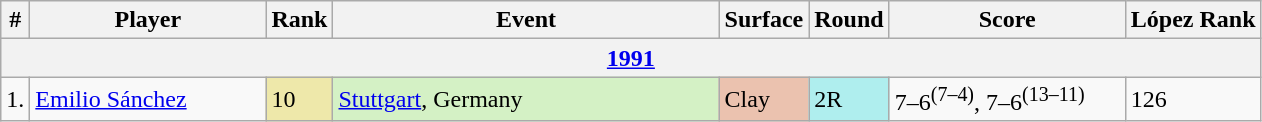<table class="wikitable sortable">
<tr>
<th>#</th>
<th width=150>Player</th>
<th>Rank</th>
<th width=250>Event</th>
<th>Surface</th>
<th>Round</th>
<th width=150>Score</th>
<th>López Rank</th>
</tr>
<tr>
<th colspan=8><a href='#'>1991</a></th>
</tr>
<tr>
<td>1.</td>
<td> <a href='#'>Emilio Sánchez</a></td>
<td bgcolor=EEE8AA>10</td>
<td bgcolor=d4f1c5><a href='#'>Stuttgart</a>, Germany</td>
<td bgcolor=#ebc2af>Clay</td>
<td bgcolor=afeeee>2R</td>
<td>7–6<sup>(7–4)</sup>, 7–6<sup>(13–11)</sup></td>
<td>126</td>
</tr>
</table>
